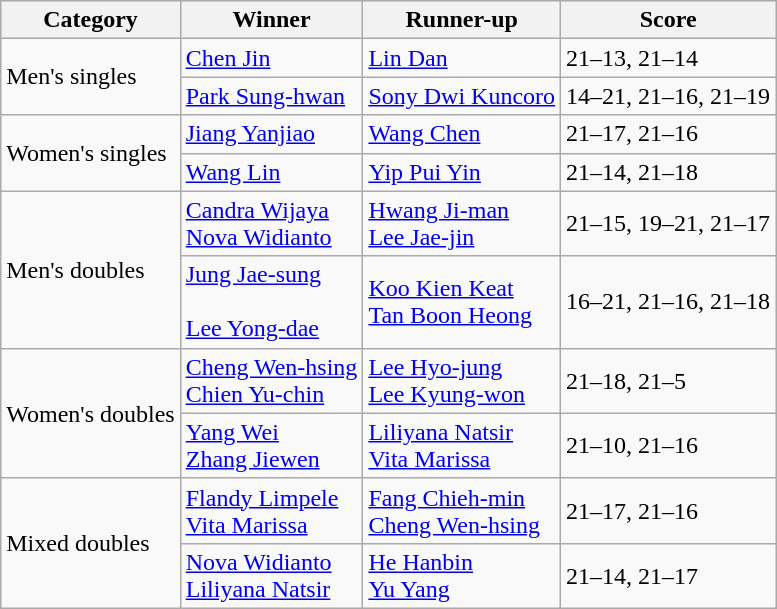<table class="wikitable">
<tr>
<th>Category</th>
<th>Winner</th>
<th>Runner-up</th>
<th>Score</th>
</tr>
<tr>
<td rowspan=2>Men's singles</td>
<td> <a href='#'>Chen Jin</a></td>
<td> <a href='#'>Lin Dan</a></td>
<td>21–13, 21–14</td>
</tr>
<tr>
<td> <a href='#'>Park Sung-hwan</a></td>
<td> <a href='#'>Sony Dwi Kuncoro</a></td>
<td>14–21, 21–16, 21–19</td>
</tr>
<tr>
<td rowspan=2>Women's singles</td>
<td> <a href='#'>Jiang Yanjiao</a></td>
<td> <a href='#'>Wang Chen</a></td>
<td>21–17, 21–16</td>
</tr>
<tr>
<td> <a href='#'>Wang Lin</a></td>
<td> <a href='#'>Yip Pui Yin</a></td>
<td>21–14, 21–18</td>
</tr>
<tr>
<td rowspan=2>Men's doubles</td>
<td> <a href='#'>Candra Wijaya</a><br> <a href='#'>Nova Widianto</a></td>
<td> <a href='#'>Hwang Ji-man</a><br> <a href='#'>Lee Jae-jin</a></td>
<td>21–15, 19–21, 21–17</td>
</tr>
<tr>
<td> <a href='#'>Jung Jae-sung</a><br><br> <a href='#'>Lee Yong-dae</a></td>
<td> <a href='#'>Koo Kien Keat</a><br> <a href='#'>Tan Boon Heong</a></td>
<td>16–21, 21–16, 21–18</td>
</tr>
<tr>
<td rowspan=2>Women's doubles</td>
<td> <a href='#'>Cheng Wen-hsing</a><br>  <a href='#'>Chien Yu-chin</a></td>
<td> <a href='#'>Lee Hyo-jung</a><br> <a href='#'>Lee Kyung-won</a></td>
<td>21–18, 21–5</td>
</tr>
<tr>
<td> <a href='#'>Yang Wei</a><br> <a href='#'>Zhang Jiewen</a></td>
<td> <a href='#'>Liliyana Natsir</a><br> <a href='#'>Vita Marissa</a></td>
<td>21–10, 21–16</td>
</tr>
<tr>
<td rowspan=2>Mixed doubles</td>
<td> <a href='#'>Flandy Limpele</a><br> <a href='#'>Vita Marissa</a></td>
<td> <a href='#'>Fang Chieh-min</a><br> <a href='#'>Cheng Wen-hsing</a></td>
<td>21–17, 21–16</td>
</tr>
<tr>
<td> <a href='#'>Nova Widianto</a><br> <a href='#'>Liliyana Natsir</a></td>
<td> <a href='#'>He Hanbin</a><br> <a href='#'>Yu Yang</a></td>
<td>21–14, 21–17</td>
</tr>
</table>
